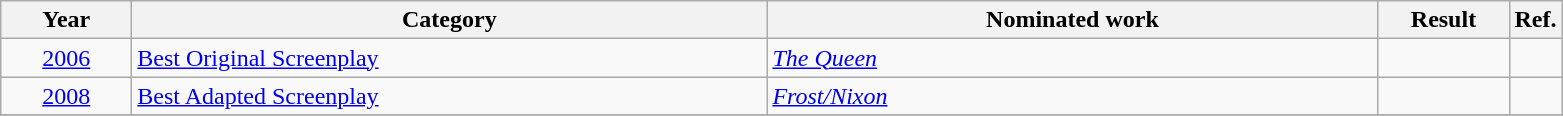<table class=wikitable>
<tr>
<th scope="col" style="width:5em;">Year</th>
<th scope="col" style="width:26em;">Category</th>
<th scope="col" style="width:25em;">Nominated work</th>
<th scope="col" style="width:5em;">Result</th>
<th>Ref.</th>
</tr>
<tr>
<td style="text-align:center;"><a href='#'>2006</a></td>
<td><a href='#'>Best Original Screenplay</a></td>
<td><em><a href='#'>The Queen</a></em></td>
<td></td>
<td></td>
</tr>
<tr>
<td style="text-align:center;"><a href='#'>2008</a></td>
<td><a href='#'>Best Adapted Screenplay</a></td>
<td><em><a href='#'>Frost/Nixon</a></em></td>
<td></td>
<td></td>
</tr>
<tr>
</tr>
</table>
